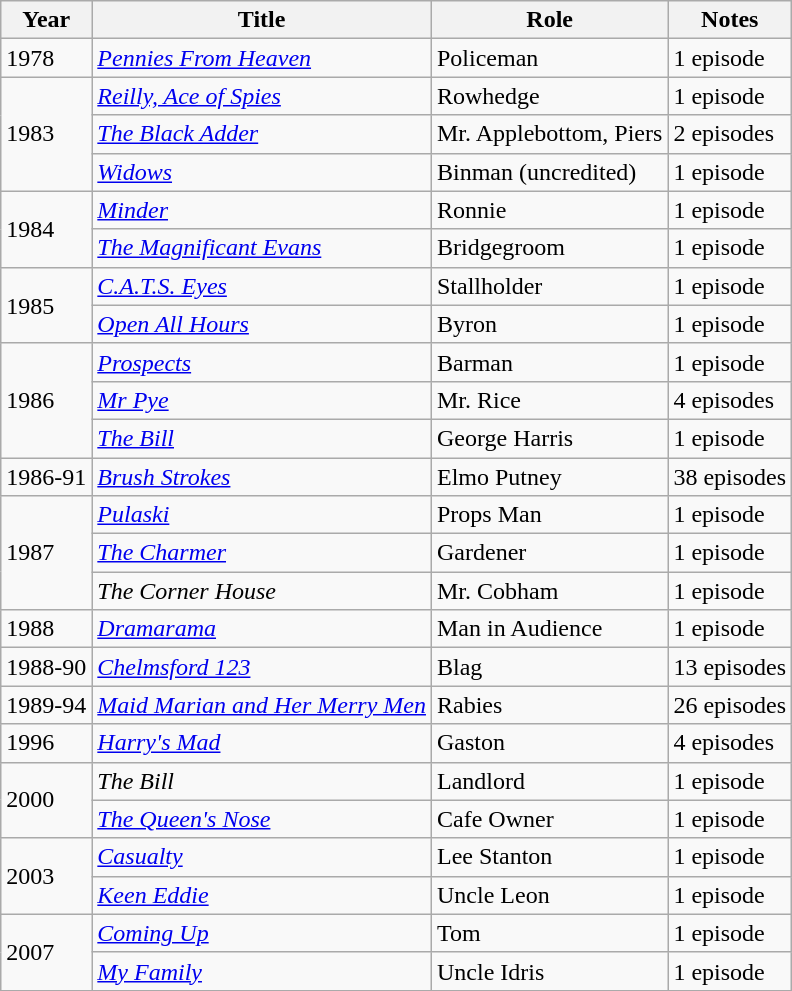<table class="wikitable">
<tr>
<th>Year</th>
<th>Title</th>
<th>Role</th>
<th>Notes</th>
</tr>
<tr>
<td>1978</td>
<td><em><a href='#'>Pennies From Heaven</a></em></td>
<td>Policeman</td>
<td>1 episode</td>
</tr>
<tr>
<td rowspan="3">1983</td>
<td><em><a href='#'>Reilly, Ace of Spies</a></em></td>
<td>Rowhedge</td>
<td>1 episode</td>
</tr>
<tr>
<td><em><a href='#'>The Black Adder</a></em></td>
<td>Mr. Applebottom, Piers</td>
<td>2 episodes</td>
</tr>
<tr>
<td><em><a href='#'>Widows</a></em></td>
<td>Binman (uncredited)</td>
<td>1 episode</td>
</tr>
<tr>
<td rowspan="2">1984</td>
<td><em><a href='#'>Minder</a></em></td>
<td>Ronnie</td>
<td>1 episode</td>
</tr>
<tr>
<td><em><a href='#'>The Magnificant Evans</a></em></td>
<td>Bridgegroom</td>
<td>1 episode</td>
</tr>
<tr>
<td rowspan="2">1985</td>
<td><em><a href='#'>C.A.T.S. Eyes</a></em></td>
<td>Stallholder</td>
<td>1 episode</td>
</tr>
<tr>
<td><em><a href='#'>Open All Hours</a></em></td>
<td>Byron</td>
<td>1 episode</td>
</tr>
<tr>
<td rowspan="3">1986</td>
<td><em><a href='#'>Prospects</a></em></td>
<td>Barman</td>
<td>1 episode</td>
</tr>
<tr>
<td><em><a href='#'>Mr Pye</a></em></td>
<td>Mr. Rice</td>
<td>4 episodes</td>
</tr>
<tr>
<td><em><a href='#'>The Bill</a></em></td>
<td>George Harris</td>
<td>1 episode</td>
</tr>
<tr>
<td>1986-91</td>
<td><em><a href='#'>Brush Strokes</a></em></td>
<td>Elmo Putney</td>
<td>38 episodes</td>
</tr>
<tr>
<td rowspan="3">1987</td>
<td><em><a href='#'>Pulaski</a></em></td>
<td>Props Man</td>
<td>1 episode</td>
</tr>
<tr>
<td><em><a href='#'>The Charmer</a></em></td>
<td>Gardener</td>
<td>1 episode</td>
</tr>
<tr>
<td><em>The Corner House</em></td>
<td>Mr. Cobham</td>
<td>1 episode</td>
</tr>
<tr>
<td>1988</td>
<td><em><a href='#'>Dramarama</a></em></td>
<td>Man in Audience</td>
<td>1 episode</td>
</tr>
<tr>
<td>1988-90</td>
<td><em><a href='#'>Chelmsford 123</a></em></td>
<td>Blag</td>
<td>13 episodes</td>
</tr>
<tr>
<td>1989-94</td>
<td><em><a href='#'>Maid Marian and Her Merry Men</a></em></td>
<td>Rabies</td>
<td>26 episodes</td>
</tr>
<tr>
<td>1996</td>
<td><em><a href='#'>Harry's Mad</a></em></td>
<td>Gaston</td>
<td>4 episodes</td>
</tr>
<tr>
<td rowspan="2">2000</td>
<td><em>The Bill</em></td>
<td>Landlord</td>
<td>1 episode</td>
</tr>
<tr>
<td><em><a href='#'>The Queen's Nose</a></em></td>
<td>Cafe Owner</td>
<td>1 episode</td>
</tr>
<tr>
<td rowspan="2">2003</td>
<td><em><a href='#'>Casualty</a></em></td>
<td>Lee Stanton</td>
<td>1 episode</td>
</tr>
<tr>
<td><em><a href='#'>Keen Eddie</a></em></td>
<td>Uncle Leon</td>
<td>1 episode</td>
</tr>
<tr>
<td rowspan="2">2007</td>
<td><em><a href='#'>Coming Up</a></em></td>
<td>Tom</td>
<td>1 episode</td>
</tr>
<tr>
<td><em><a href='#'>My Family</a></em></td>
<td>Uncle Idris</td>
<td>1 episode</td>
</tr>
</table>
